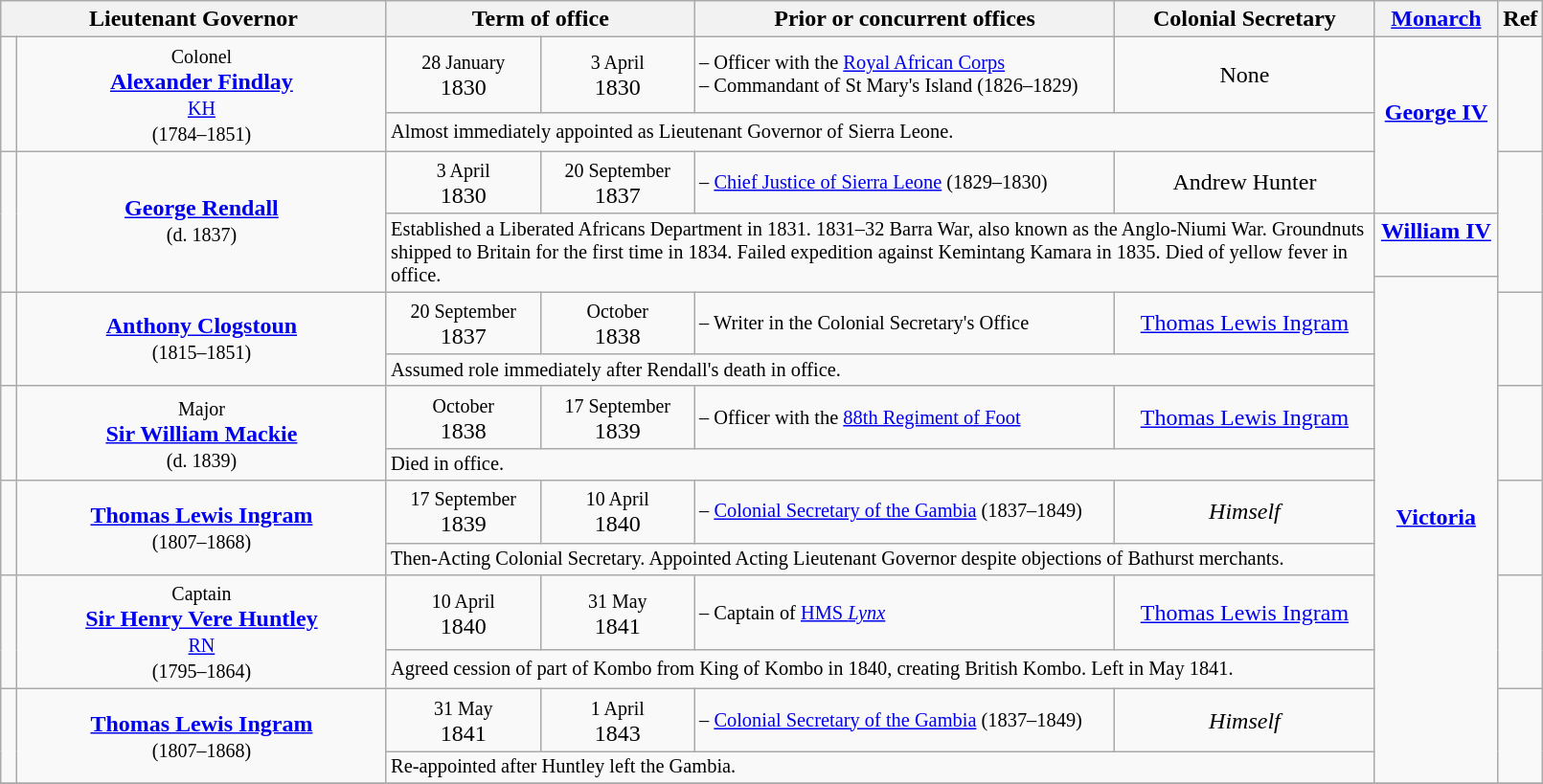<table class="wikitable" style="width:85%; text-align:center;">
<tr>
<th colspan="2"  style="width:25%">Lieutenant Governor</th>
<th colspan="2"  style="width:20%">Term of office</th>
<th>Prior or concurrent offices</th>
<th>Colonial Secretary</th>
<th style="width:8%"><a href='#'>Monarch</a></th>
<th>Ref</th>
</tr>
<tr>
<td rowspan="2"></td>
<td rowspan="2"><small>Colonel </small><br><strong><a href='#'>Alexander Findlay</a></strong><br><small><a href='#'>KH</a> </small><br><small>(1784–1851)</small></td>
<td id="Geo. 1" nowrap="nowrap"><small>28 January</small><br>1830</td>
<td id="Geo. 2" nowrap="nowrap"><small>3 April</small><br>1830</td>
<td style="text-align:left; font-size:85%;">– Officer with the <a href='#'>Royal African Corps</a><br>– Commandant of St Mary's Island (1826–1829)</td>
<td>None</td>
<td rowspan="3"><a href='#'><strong>George IV</strong></a><br><br></td>
<td rowspan="2"></td>
</tr>
<tr>
<td colspan="4" style="text-align:left;font-size:85%">Almost immediately appointed as Lieutenant Governor of Sierra Leone.</td>
</tr>
<tr>
<td rowspan="3"></td>
<td rowspan="3"><strong><a href='#'>George Rendall</a></strong><br><small>(d. 1837)</small></td>
<td id="Geo. 1" nowrap="nowrap"><small>3 April</small><br>1830</td>
<td id="Geo. 2" nowrap="nowrap"><small>20 September</small><br>1837</td>
<td style="text-align:left; font-size:85%;">– <a href='#'>Chief Justice of Sierra Leone</a> (1829–1830)</td>
<td>Andrew Hunter</td>
<td rowspan="3"></td>
</tr>
<tr>
<td rowspan="2" colspan="4" style="text-align:left;font-size:85%">Established a Liberated Africans Department in 1831. 1831–32 Barra War, also known as the Anglo-Niumi War. Groundnuts shipped to Britain for the first time in 1834. Failed expedition against Kemintang Kamara in 1835. Died of yellow fever in office.</td>
<td><a href='#'><strong>William IV</strong></a><br><br></td>
</tr>
<tr>
<td rowspan="11"><a href='#'><strong>Victoria</strong></a><br><br></td>
</tr>
<tr>
<td rowspan="2"></td>
<td rowspan="2"><strong><a href='#'>Anthony Clogstoun</a></strong><br><small>(1815–1851)</small></td>
<td id="Geo. 1" nowrap="nowrap"><small>20 September</small><br>1837</td>
<td id="Geo. 2" nowrap="nowrap"><small>October</small><br>1838</td>
<td style="text-align:left; font-size:85%;">– Writer in the Colonial Secretary's Office</td>
<td><a href='#'>Thomas Lewis Ingram</a></td>
<td rowspan="2"></td>
</tr>
<tr>
<td colspan="4" style="text-align:left;font-size:85%">Assumed role immediately after Rendall's death in office.</td>
</tr>
<tr>
<td rowspan="2"></td>
<td rowspan="2"><small>Major</small><br><strong><a href='#'>Sir William Mackie</a></strong><br><small>(d. 1839)</small></td>
<td id="Geo. 1" nowrap="nowrap"><small>October</small><br>1838</td>
<td id="Geo. 2" nowrap="nowrap"><small>17 September</small><br>1839</td>
<td style="text-align:left; font-size:85%;">– Officer with the <a href='#'>88th Regiment of Foot</a></td>
<td><a href='#'>Thomas Lewis Ingram</a></td>
<td rowspan="2"></td>
</tr>
<tr>
<td colspan="4" style="text-align:left;font-size:85%">Died in office.</td>
</tr>
<tr>
<td rowspan="2"></td>
<td rowspan="2"><strong><a href='#'>Thomas Lewis Ingram</a></strong><br><small>(1807–1868)</small></td>
<td id="Geo. 1" nowrap="nowrap"><small>17 September</small><br>1839</td>
<td id="Geo. 2" nowrap="nowrap"><small>10 April</small><br>1840</td>
<td style="text-align:left; font-size:85%;">– <a href='#'>Colonial Secretary of the Gambia</a> (1837–1849)</td>
<td><em>Himself</em></td>
<td rowspan="2"></td>
</tr>
<tr>
<td colspan="4" style="text-align:left;font-size:85%">Then-Acting Colonial Secretary. Appointed Acting Lieutenant Governor despite objections of Bathurst merchants.</td>
</tr>
<tr>
<td rowspan="2"></td>
<td rowspan="2"><small>Captain</small><br><strong><a href='#'>Sir Henry Vere Huntley</a></strong><br><small><a href='#'>RN</a></small><br><small>(1795–1864)</small></td>
<td id="Geo. 1" nowrap="nowrap"><small>10 April</small><br>1840</td>
<td id="Geo. 2" nowrap="nowrap"><small>31 May</small><br>1841</td>
<td style="text-align:left; font-size:85%;">– Captain of <a href='#'>HMS <em>Lynx</em></a></td>
<td><a href='#'>Thomas Lewis Ingram</a></td>
<td rowspan="2"></td>
</tr>
<tr>
<td colspan="4" style="text-align:left;font-size:85%">Agreed cession of part of Kombo from King of Kombo in 1840, creating British Kombo. Left in May 1841.</td>
</tr>
<tr>
<td rowspan="2"></td>
<td rowspan="2"><strong><a href='#'>Thomas Lewis Ingram</a></strong><br><small>(1807–1868)</small></td>
<td id="Geo. 1" nowrap="nowrap"><small>31 May</small><br>1841</td>
<td id="Geo. 2" nowrap="nowrap"><small>1 April</small><br>1843</td>
<td style="text-align:left; font-size:85%;">– <a href='#'>Colonial Secretary of the Gambia</a> (1837–1849)</td>
<td><em>Himself</em></td>
<td rowspan="2"></td>
</tr>
<tr>
<td colspan="4" style="text-align:left;font-size:85%">Re-appointed after Huntley left the Gambia.</td>
</tr>
<tr>
</tr>
</table>
